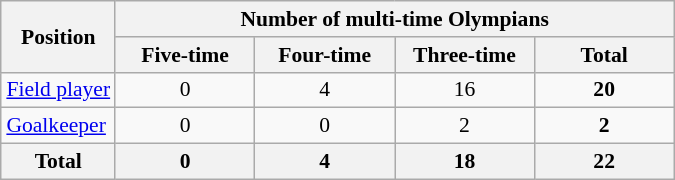<table class="wikitable sortable" style="text-align: center; font-size: 90%; margin-left: 1em;">
<tr>
<th rowspan="2">Position</th>
<th colspan="4">Number of multi-time Olympians</th>
</tr>
<tr>
<th style="width: 6em;">Five-time</th>
<th style="width: 6em;">Four-time</th>
<th style="width: 6em;">Three-time</th>
<th style="width: 6em;">Total</th>
</tr>
<tr>
<td style="text-align: left;"><a href='#'>Field player</a></td>
<td>0</td>
<td>4</td>
<td>16</td>
<td><strong>20</strong></td>
</tr>
<tr>
<td style="text-align: left;"><a href='#'>Goalkeeper</a></td>
<td>0</td>
<td>0</td>
<td>2</td>
<td><strong>2</strong></td>
</tr>
<tr>
<th>Total</th>
<th>0</th>
<th>4</th>
<th>18</th>
<th>22</th>
</tr>
</table>
